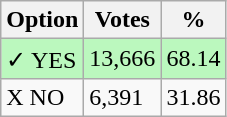<table class="wikitable">
<tr>
<th>Option</th>
<th>Votes</th>
<th>%</th>
</tr>
<tr>
<td style=background:#bbf8be>✓ YES</td>
<td style=background:#bbf8be>13,666</td>
<td style=background:#bbf8be>68.14</td>
</tr>
<tr>
<td>X NO</td>
<td>6,391</td>
<td>31.86</td>
</tr>
</table>
